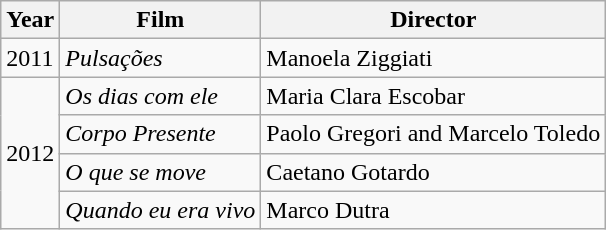<table class="wikitable">
<tr>
<th>Year</th>
<th>Film</th>
<th>Director</th>
</tr>
<tr>
<td>2011</td>
<td><em>Pulsações</em></td>
<td>Manoela Ziggiati</td>
</tr>
<tr>
<td rowspan="4">2012</td>
<td><em>Os dias com ele</em></td>
<td>Maria Clara Escobar</td>
</tr>
<tr>
<td><em>Corpo Presente</em></td>
<td>Paolo Gregori and Marcelo Toledo</td>
</tr>
<tr>
<td><em>O que se move</em></td>
<td>Caetano Gotardo</td>
</tr>
<tr>
<td><em>Quando eu era vivo</em></td>
<td>Marco Dutra</td>
</tr>
</table>
